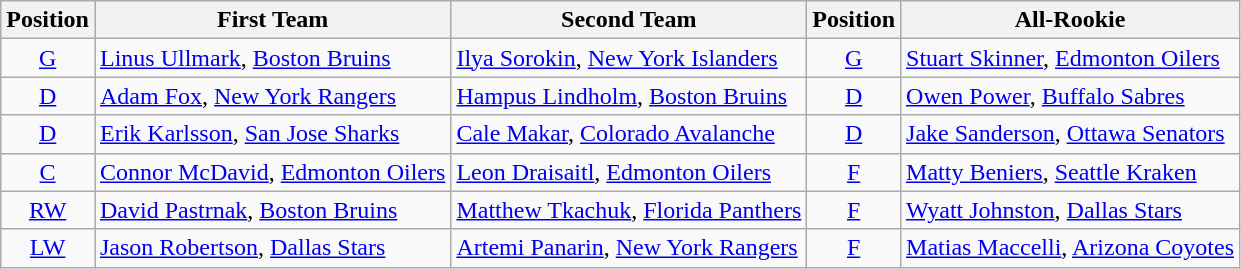<table class="wikitable">
<tr>
<th>Position</th>
<th>First Team</th>
<th>Second Team</th>
<th>Position</th>
<th>All-Rookie</th>
</tr>
<tr>
<td align=center><a href='#'>G</a></td>
<td><a href='#'>Linus Ullmark</a>, <a href='#'>Boston Bruins</a></td>
<td><a href='#'>Ilya Sorokin</a>, <a href='#'>New York Islanders</a></td>
<td align=center><a href='#'>G</a></td>
<td><a href='#'>Stuart Skinner</a>, <a href='#'>Edmonton Oilers</a></td>
</tr>
<tr>
<td align=center><a href='#'>D</a></td>
<td><a href='#'>Adam Fox</a>, <a href='#'>New York Rangers</a></td>
<td><a href='#'>Hampus Lindholm</a>, <a href='#'>Boston Bruins</a></td>
<td align=center><a href='#'>D</a></td>
<td><a href='#'>Owen Power</a>, <a href='#'>Buffalo Sabres</a></td>
</tr>
<tr>
<td align=center><a href='#'>D</a></td>
<td><a href='#'>Erik Karlsson</a>, <a href='#'>San Jose Sharks</a></td>
<td><a href='#'>Cale Makar</a>, <a href='#'>Colorado Avalanche</a></td>
<td align=center><a href='#'>D</a></td>
<td><a href='#'>Jake Sanderson</a>, <a href='#'>Ottawa Senators</a></td>
</tr>
<tr>
<td align=center><a href='#'>C</a></td>
<td><a href='#'>Connor McDavid</a>, <a href='#'>Edmonton Oilers</a></td>
<td><a href='#'>Leon Draisaitl</a>, <a href='#'>Edmonton Oilers</a></td>
<td align=center><a href='#'>F</a></td>
<td><a href='#'>Matty Beniers</a>, <a href='#'>Seattle Kraken</a></td>
</tr>
<tr>
<td align=center><a href='#'>RW</a></td>
<td><a href='#'>David Pastrnak</a>, <a href='#'>Boston Bruins</a></td>
<td><a href='#'>Matthew Tkachuk</a>, <a href='#'>Florida Panthers</a></td>
<td align=center><a href='#'>F</a></td>
<td><a href='#'>Wyatt Johnston</a>, <a href='#'>Dallas Stars</a></td>
</tr>
<tr>
<td align=center><a href='#'>LW</a></td>
<td><a href='#'>Jason Robertson</a>, <a href='#'>Dallas Stars</a></td>
<td><a href='#'>Artemi Panarin</a>, <a href='#'>New York Rangers</a></td>
<td align=center><a href='#'>F</a></td>
<td><a href='#'>Matias Maccelli</a>, <a href='#'>Arizona Coyotes</a></td>
</tr>
</table>
